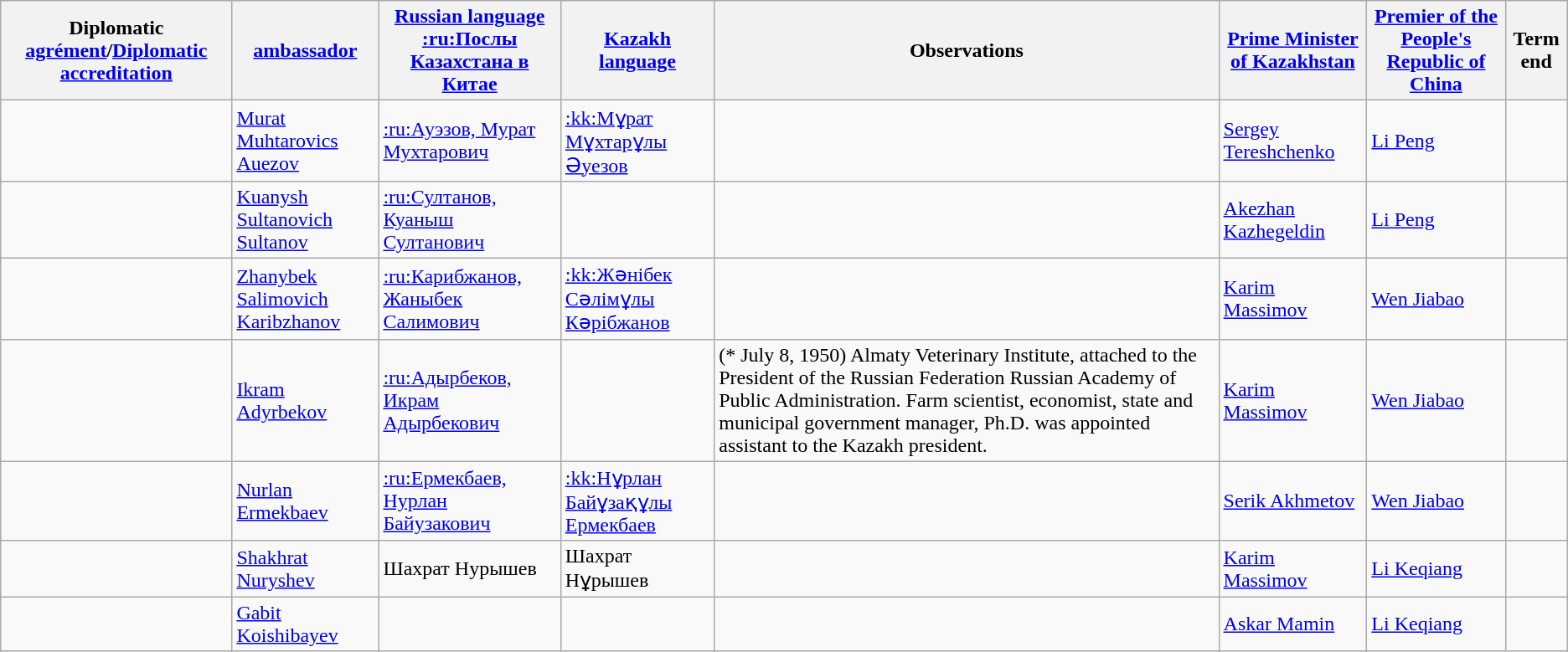<table class="wikitable sortable">
<tr>
<th>Diplomatic <a href='#'>agrément</a>/<a href='#'>Diplomatic accreditation</a></th>
<th><a href='#'>ambassador</a></th>
<th><a href='#'>Russian language</a><br><a href='#'>:ru:Послы Казахстана в Китае</a></th>
<th><a href='#'>Kazakh language</a></th>
<th>Observations</th>
<th><a href='#'>Prime Minister of Kazakhstan</a></th>
<th><a href='#'>Premier of the People's Republic of China</a></th>
<th>Term end</th>
</tr>
<tr>
<td></td>
<td><a href='#'>Murat Muhtarovics Auezov</a></td>
<td><a href='#'>:ru:Ауэзов, Мурат Мухтарович</a></td>
<td><a href='#'>:kk:Мұрат Мұхтарұлы Әуезов</a></td>
<td></td>
<td><a href='#'>Sergey Tereshchenko</a></td>
<td><a href='#'>Li Peng</a></td>
<td></td>
</tr>
<tr>
<td></td>
<td><a href='#'>Kuanysh Sultanovich Sultanov</a></td>
<td><a href='#'>:ru:Султанов, Куаныш Султанович</a></td>
<td></td>
<td></td>
<td><a href='#'>Akezhan Kazhegeldin</a></td>
<td><a href='#'>Li Peng</a></td>
<td></td>
</tr>
<tr>
<td></td>
<td><a href='#'>Zhanybek Salimovich Karibzhanov</a></td>
<td><a href='#'>:ru:Карибжанов, Жаныбек Салимович</a></td>
<td><a href='#'>:kk:Жәнібек Сәлімұлы Кәрібжанов</a></td>
<td></td>
<td><a href='#'>Karim Massimov</a></td>
<td><a href='#'>Wen Jiabao</a></td>
<td></td>
</tr>
<tr>
<td></td>
<td><a href='#'>Ikram Adyrbekov</a></td>
<td><a href='#'>:ru:Адырбеков, Икрам Адырбекович</a></td>
<td></td>
<td>(* July 8, 1950) Almaty Veterinary Institute, attached to the President of the Russian Federation Russian Academy of Public Administration. Farm scientist, economist, state and municipal government manager, Ph.D. was appointed assistant to the Kazakh president.</td>
<td><a href='#'>Karim Massimov</a></td>
<td><a href='#'>Wen Jiabao</a></td>
<td></td>
</tr>
<tr>
<td></td>
<td><a href='#'>Nurlan Ermekbaev</a></td>
<td><a href='#'>:ru:Ермекбаев, Нурлан Байузакович</a></td>
<td><a href='#'>:kk:Нұрлан Байұзақұлы Ермекбаев</a></td>
<td></td>
<td><a href='#'>Serik Akhmetov</a></td>
<td><a href='#'>Wen Jiabao</a></td>
<td></td>
</tr>
<tr>
<td></td>
<td><a href='#'>Shakhrat Nuryshev</a></td>
<td>Шахрат Нурышев</td>
<td>Шахрат Нұрышев</td>
<td></td>
<td><a href='#'>Karim Massimov</a></td>
<td><a href='#'>Li Keqiang</a></td>
<td></td>
</tr>
<tr>
<td></td>
<td><a href='#'>Gabit Koishibayev</a></td>
<td></td>
<td></td>
<td></td>
<td><a href='#'>Askar Mamin</a></td>
<td><a href='#'>Li Keqiang</a></td>
<td></td>
</tr>
</table>
